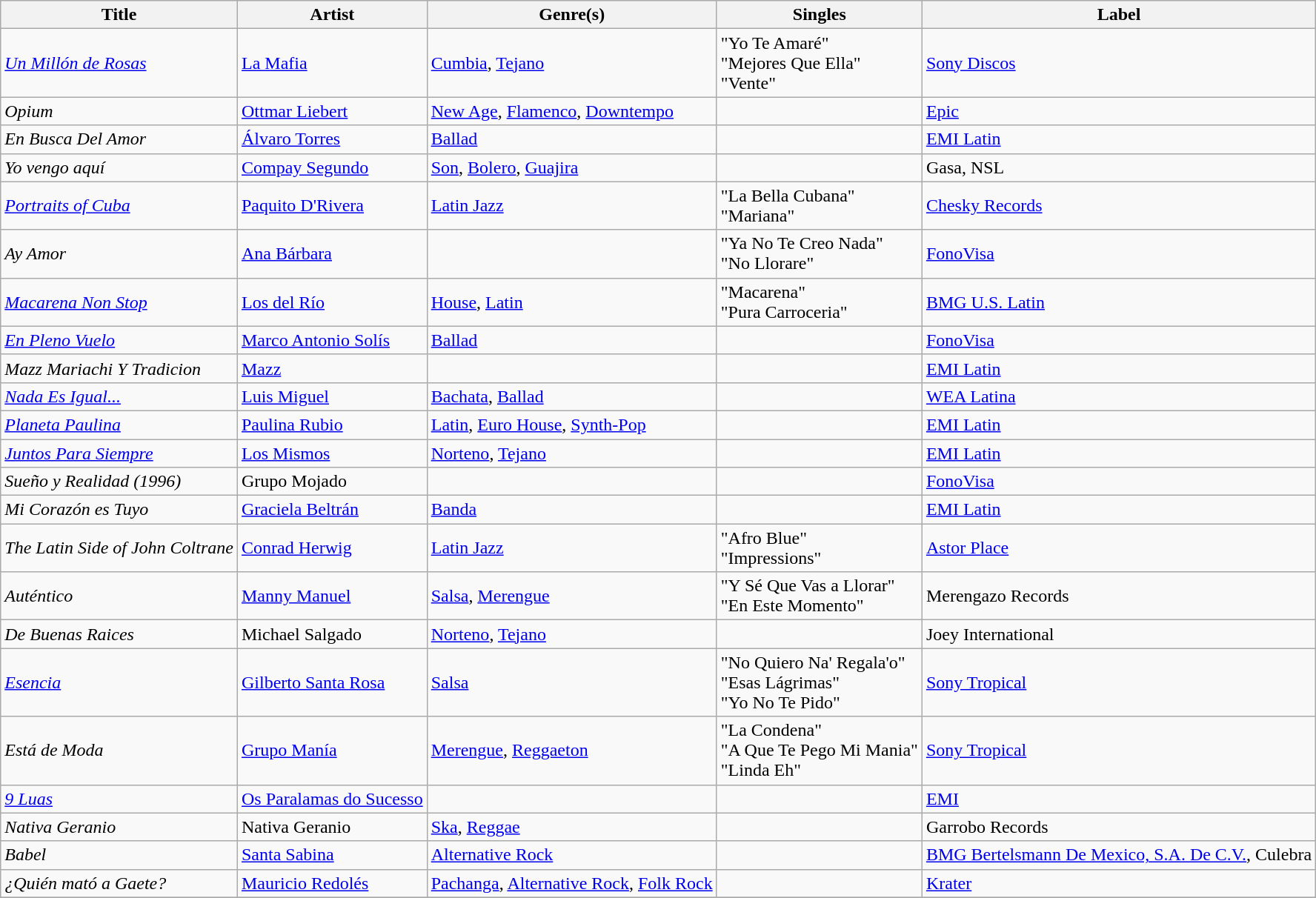<table class="wikitable sortable" style="text-align: left;">
<tr>
<th>Title</th>
<th>Artist</th>
<th>Genre(s)</th>
<th>Singles</th>
<th>Label</th>
</tr>
<tr>
<td><em><a href='#'>Un Millón de Rosas</a></em></td>
<td><a href='#'>La Mafia</a></td>
<td><a href='#'>Cumbia</a>, <a href='#'>Tejano</a></td>
<td>"Yo Te Amaré"<br>"Mejores Que Ella"<br>"Vente"</td>
<td><a href='#'>Sony Discos</a></td>
</tr>
<tr>
<td><em>Opium</em></td>
<td><a href='#'>Ottmar Liebert</a></td>
<td><a href='#'>New Age</a>, <a href='#'>Flamenco</a>, <a href='#'>Downtempo</a></td>
<td></td>
<td><a href='#'>Epic</a></td>
</tr>
<tr>
<td><em>En Busca Del Amor</em></td>
<td><a href='#'>Álvaro Torres</a></td>
<td><a href='#'>Ballad</a></td>
<td></td>
<td><a href='#'>EMI Latin</a></td>
</tr>
<tr>
<td><em>Yo vengo aquí</em></td>
<td><a href='#'>Compay Segundo</a></td>
<td><a href='#'>Son</a>, <a href='#'>Bolero</a>, <a href='#'>Guajira</a></td>
<td></td>
<td>Gasa, NSL</td>
</tr>
<tr>
<td><em><a href='#'>Portraits of Cuba</a></em></td>
<td><a href='#'>Paquito D'Rivera</a></td>
<td><a href='#'>Latin Jazz</a></td>
<td>"La Bella Cubana"<br>"Mariana"</td>
<td><a href='#'>Chesky Records</a></td>
</tr>
<tr>
<td><em>Ay Amor</em></td>
<td><a href='#'>Ana Bárbara</a></td>
<td></td>
<td>"Ya No Te Creo Nada"<br>"No Llorare"</td>
<td><a href='#'>FonoVisa</a></td>
</tr>
<tr>
<td><em><a href='#'>Macarena Non Stop</a></em></td>
<td><a href='#'>Los del Río</a></td>
<td><a href='#'>House</a>, <a href='#'>Latin</a></td>
<td>"Macarena"<br>"Pura Carroceria"</td>
<td><a href='#'>BMG U.S. Latin</a></td>
</tr>
<tr>
<td><em><a href='#'>En Pleno Vuelo</a></em></td>
<td><a href='#'>Marco Antonio Solís</a></td>
<td><a href='#'>Ballad</a></td>
<td></td>
<td><a href='#'>FonoVisa</a></td>
</tr>
<tr>
<td><em>Mazz Mariachi Y Tradicion</em></td>
<td><a href='#'>Mazz</a></td>
<td></td>
<td></td>
<td><a href='#'>EMI Latin</a></td>
</tr>
<tr>
<td><em><a href='#'>Nada Es Igual...</a></em></td>
<td><a href='#'>Luis Miguel</a></td>
<td><a href='#'>Bachata</a>, <a href='#'>Ballad</a></td>
<td></td>
<td><a href='#'>WEA Latina</a></td>
</tr>
<tr>
<td><em><a href='#'>Planeta Paulina</a></em></td>
<td><a href='#'>Paulina Rubio</a></td>
<td><a href='#'>Latin</a>, <a href='#'>Euro House</a>, <a href='#'>Synth-Pop</a></td>
<td></td>
<td><a href='#'>EMI Latin</a></td>
</tr>
<tr>
<td><em><a href='#'>Juntos Para Siempre</a></em></td>
<td><a href='#'>Los Mismos</a></td>
<td><a href='#'>Norteno</a>, <a href='#'>Tejano</a></td>
<td></td>
<td><a href='#'>EMI Latin</a></td>
</tr>
<tr>
<td><em>Sueño y Realidad (1996)</em></td>
<td>Grupo Mojado</td>
<td></td>
<td></td>
<td><a href='#'>FonoVisa</a></td>
</tr>
<tr>
<td><em>Mi Corazón es Tuyo</em></td>
<td><a href='#'>Graciela Beltrán</a></td>
<td><a href='#'>Banda</a></td>
<td></td>
<td><a href='#'>EMI Latin</a></td>
</tr>
<tr>
<td><em>The Latin Side of John Coltrane</em></td>
<td><a href='#'>Conrad Herwig</a></td>
<td><a href='#'>Latin Jazz</a></td>
<td>"Afro Blue"<br>"Impressions"</td>
<td><a href='#'>Astor Place</a></td>
</tr>
<tr>
<td><em>Auténtico</em></td>
<td><a href='#'>Manny Manuel</a></td>
<td><a href='#'>Salsa</a>, <a href='#'>Merengue</a></td>
<td>"Y Sé Que Vas a Llorar"<br>"En Este Momento"</td>
<td>Merengazo Records</td>
</tr>
<tr>
<td><em>De Buenas Raices</em></td>
<td>Michael Salgado</td>
<td><a href='#'>Norteno</a>, <a href='#'>Tejano</a></td>
<td></td>
<td>Joey International</td>
</tr>
<tr>
<td><em><a href='#'>Esencia</a></em></td>
<td><a href='#'>Gilberto Santa Rosa</a></td>
<td><a href='#'>Salsa</a></td>
<td>"No Quiero Na' Regala'o"<br>"Esas Lágrimas"<br>"Yo No Te Pido"</td>
<td><a href='#'>Sony Tropical</a></td>
</tr>
<tr>
<td><em>Está de Moda</em></td>
<td><a href='#'>Grupo Manía</a></td>
<td><a href='#'>Merengue</a>, <a href='#'>Reggaeton</a></td>
<td>"La Condena"<br>"A Que Te Pego Mi Mania"<br>"Linda Eh"</td>
<td><a href='#'>Sony Tropical</a></td>
</tr>
<tr>
<td><em><a href='#'>9 Luas</a></em></td>
<td><a href='#'>Os Paralamas do Sucesso</a></td>
<td></td>
<td></td>
<td><a href='#'>EMI</a></td>
</tr>
<tr>
<td><em>Nativa Geranio</em></td>
<td>Nativa Geranio</td>
<td><a href='#'>Ska</a>, <a href='#'>Reggae</a></td>
<td></td>
<td>Garrobo Records</td>
</tr>
<tr>
<td><em>Babel</em></td>
<td><a href='#'>Santa Sabina</a></td>
<td><a href='#'>Alternative Rock</a></td>
<td></td>
<td><a href='#'>BMG Bertelsmann De Mexico, S.A. De C.V.</a>, Culebra</td>
</tr>
<tr>
<td><em>¿Quién mató a Gaete?</em></td>
<td><a href='#'>Mauricio Redolés</a></td>
<td><a href='#'>Pachanga</a>, <a href='#'>Alternative Rock</a>, <a href='#'>Folk Rock</a></td>
<td></td>
<td><a href='#'>Krater</a></td>
</tr>
<tr>
</tr>
</table>
